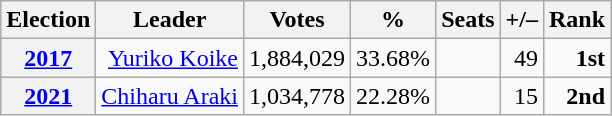<table class=wikitable style=text-align:right>
<tr>
<th>Election</th>
<th>Leader</th>
<th>Votes</th>
<th>%</th>
<th>Seats</th>
<th>+/–</th>
<th>Rank</th>
</tr>
<tr>
<th><a href='#'>2017</a></th>
<td><a href='#'>Yuriko Koike</a></td>
<td>1,884,029</td>
<td>33.68%</td>
<td></td>
<td> 49</td>
<td> <strong>1st</strong></td>
</tr>
<tr>
<th><a href='#'>2021</a></th>
<td><a href='#'>Chiharu Araki</a></td>
<td>1,034,778</td>
<td>22.28%</td>
<td></td>
<td> 15</td>
<td> <strong>2nd</strong></td>
</tr>
</table>
